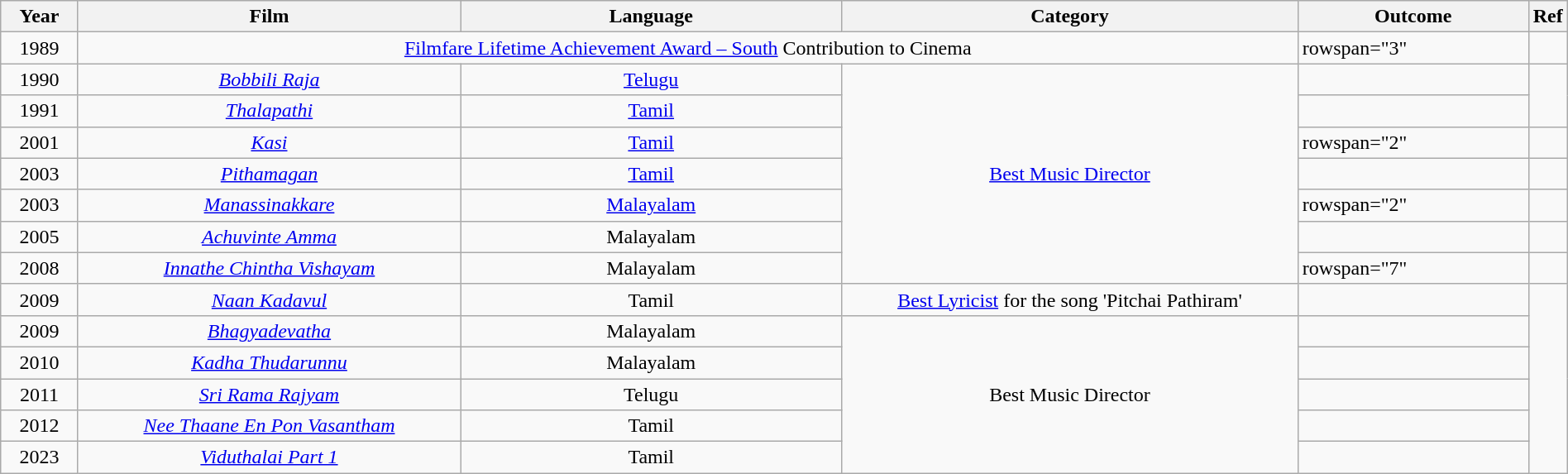<table class="wikitable" style="width:100%;">
<tr>
<th width=5%>Year</th>
<th style="width:25%;">Film</th>
<th style="width:25%;">Language</th>
<th style="width:30%;">Category</th>
<th style="width:15%;">Outcome</th>
<th style="width:10%;">Ref</th>
</tr>
<tr>
<td style="text-align:center;">1989</td>
<td colspan="3" style="text-align:center;"><a href='#'>Filmfare Lifetime Achievement Award&nbsp;– South</a> Contribution to Cinema</td>
<td>rowspan="3" </td>
<td></td>
</tr>
<tr>
<td style="text-align:center;">1990</td>
<td style="text-align:center;"><em><a href='#'>Bobbili Raja</a></em></td>
<td style="text-align:center;"><a href='#'>Telugu</a></td>
<td rowspan="7" style="text-align:center;"><a href='#'>Best Music Director</a></td>
<td></td>
</tr>
<tr>
<td style="text-align:center;">1991</td>
<td style="text-align:center;"><em><a href='#'>Thalapathi</a></em></td>
<td style="text-align:center;"><a href='#'>Tamil</a></td>
<td></td>
</tr>
<tr>
<td style="text-align:center;">2001</td>
<td style="text-align:center;"><em><a href='#'>Kasi</a></em></td>
<td style="text-align:center;"><a href='#'>Tamil</a></td>
<td>rowspan="2" </td>
<td></td>
</tr>
<tr>
<td style="text-align:center;">2003</td>
<td style="text-align:center;"><em><a href='#'>Pithamagan</a></em></td>
<td style="text-align:center;"><a href='#'>Tamil</a></td>
<td></td>
</tr>
<tr>
<td style="text-align:center;">2003</td>
<td style="text-align:center;"><em><a href='#'>Manassinakkare</a></em></td>
<td style="text-align:center;"><a href='#'>Malayalam</a></td>
<td>rowspan="2" </td>
<td></td>
</tr>
<tr>
<td style="text-align:center;">2005</td>
<td style="text-align:center;"><em><a href='#'>Achuvinte Amma</a></em></td>
<td style="text-align:center;">Malayalam</td>
<td></td>
</tr>
<tr>
<td style="text-align:center;">2008</td>
<td style="text-align:center;"><em><a href='#'>Innathe Chintha Vishayam</a></em></td>
<td style="text-align:center;">Malayalam</td>
<td>rowspan="7" </td>
<td></td>
</tr>
<tr>
<td style="text-align:center;">2009</td>
<td style="text-align:center;"><em><a href='#'>Naan Kadavul</a></em></td>
<td style="text-align:center;">Tamil</td>
<td style="text-align:center;"><a href='#'>Best Lyricist</a> for the song 'Pitchai Pathiram'</td>
<td></td>
</tr>
<tr>
<td style="text-align:center;">2009</td>
<td style="text-align:center;"><em><a href='#'>Bhagyadevatha</a></em></td>
<td style="text-align:center;">Malayalam</td>
<td rowspan="5" style="text-align:center;">Best Music Director</td>
<td></td>
</tr>
<tr>
<td style="text-align:center;">2010</td>
<td style="text-align:center;"><em><a href='#'>Kadha Thudarunnu</a></em></td>
<td style="text-align:center;">Malayalam</td>
<td></td>
</tr>
<tr>
<td style="text-align:center;">2011</td>
<td style="text-align:center;"><em><a href='#'>Sri Rama Rajyam</a></em></td>
<td style="text-align:center;">Telugu</td>
<td></td>
</tr>
<tr>
<td style="text-align:center;">2012</td>
<td style="text-align:center;"><em><a href='#'>Nee Thaane En Pon Vasantham</a></em></td>
<td style="text-align:center;">Tamil</td>
<td></td>
</tr>
<tr>
<td style="text-align:center;">2023</td>
<td style="text-align:center;"><em><a href='#'>Viduthalai Part 1</a></em></td>
<td style="text-align:center;">Tamil</td>
<td></td>
</tr>
</table>
